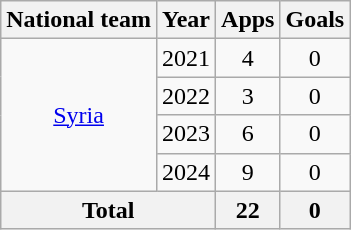<table class="wikitable" style="text-align:center">
<tr>
<th>National team</th>
<th>Year</th>
<th>Apps</th>
<th>Goals</th>
</tr>
<tr>
<td rowspan="4"><a href='#'>Syria</a></td>
<td>2021</td>
<td>4</td>
<td>0</td>
</tr>
<tr>
<td>2022</td>
<td>3</td>
<td>0</td>
</tr>
<tr>
<td>2023</td>
<td>6</td>
<td>0</td>
</tr>
<tr>
<td>2024</td>
<td>9</td>
<td>0</td>
</tr>
<tr>
<th colspan="2">Total</th>
<th>22</th>
<th>0</th>
</tr>
</table>
